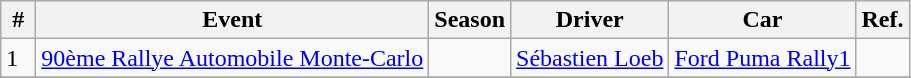<table class="wikitable">
<tr>
<th> # </th>
<th>Event</th>
<th>Season</th>
<th>Driver</th>
<th>Car</th>
<th>Ref.</th>
</tr>
<tr>
<td>1</td>
<td> <a href='#'>90ème Rallye Automobile Monte-Carlo</a></td>
<td></td>
<td> <a href='#'>Sébastien Loeb</a></td>
<td><a href='#'>Ford Puma Rally1</a></td>
<td align="center"></td>
</tr>
<tr>
</tr>
</table>
